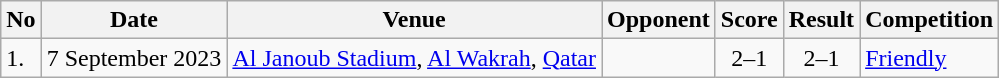<table class="wikitable">
<tr>
<th>No</th>
<th>Date</th>
<th>Venue</th>
<th>Opponent</th>
<th>Score</th>
<th>Result</th>
<th>Competition</th>
</tr>
<tr>
<td>1.</td>
<td>7 September 2023</td>
<td><a href='#'>Al Janoub Stadium</a>, <a href='#'>Al Wakrah</a>, <a href='#'>Qatar</a></td>
<td></td>
<td align=center>2–1</td>
<td align=center>2–1</td>
<td><a href='#'>Friendly</a></td>
</tr>
</table>
